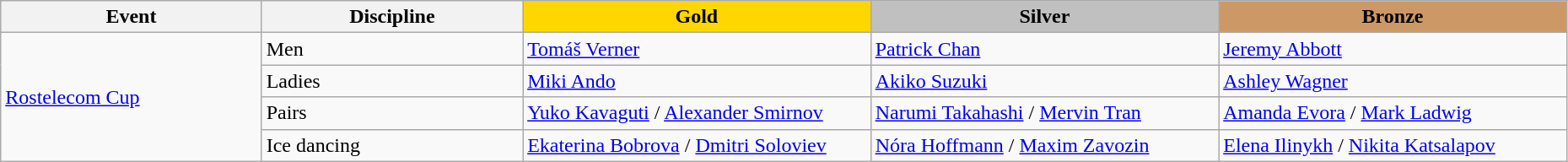<table class="wikitable" width="98%">
<tr>
<th width="15%">Event</th>
<th width="15%">Discipline</th>
<td width = "20%" align="center" bgcolor="gold"><strong>Gold</strong></td>
<td width = "20%" align="center" bgcolor="silver"><strong>Silver</strong></td>
<td width = "20%" align="center" bgcolor="cc9966"><strong>Bronze</strong></td>
</tr>
<tr>
<td rowspan="4"> <a href='#'>Rostelecom Cup</a></td>
<td>Men</td>
<td> <a href='#'>Tomáš Verner</a></td>
<td> <a href='#'>Patrick Chan</a></td>
<td> <a href='#'>Jeremy Abbott</a></td>
</tr>
<tr>
<td>Ladies</td>
<td> <a href='#'>Miki Ando</a></td>
<td> <a href='#'>Akiko Suzuki</a></td>
<td> <a href='#'>Ashley Wagner</a></td>
</tr>
<tr>
<td>Pairs</td>
<td> <a href='#'>Yuko Kavaguti</a> / <a href='#'>Alexander Smirnov</a></td>
<td> <a href='#'>Narumi Takahashi</a> / <a href='#'>Mervin Tran</a></td>
<td> <a href='#'>Amanda Evora</a> / <a href='#'>Mark Ladwig</a></td>
</tr>
<tr>
<td>Ice dancing</td>
<td> <a href='#'>Ekaterina Bobrova</a> / <a href='#'>Dmitri Soloviev</a></td>
<td> <a href='#'>Nóra Hoffmann</a> / <a href='#'>Maxim Zavozin</a></td>
<td> <a href='#'>Elena Ilinykh</a> / <a href='#'>Nikita Katsalapov</a></td>
</tr>
</table>
